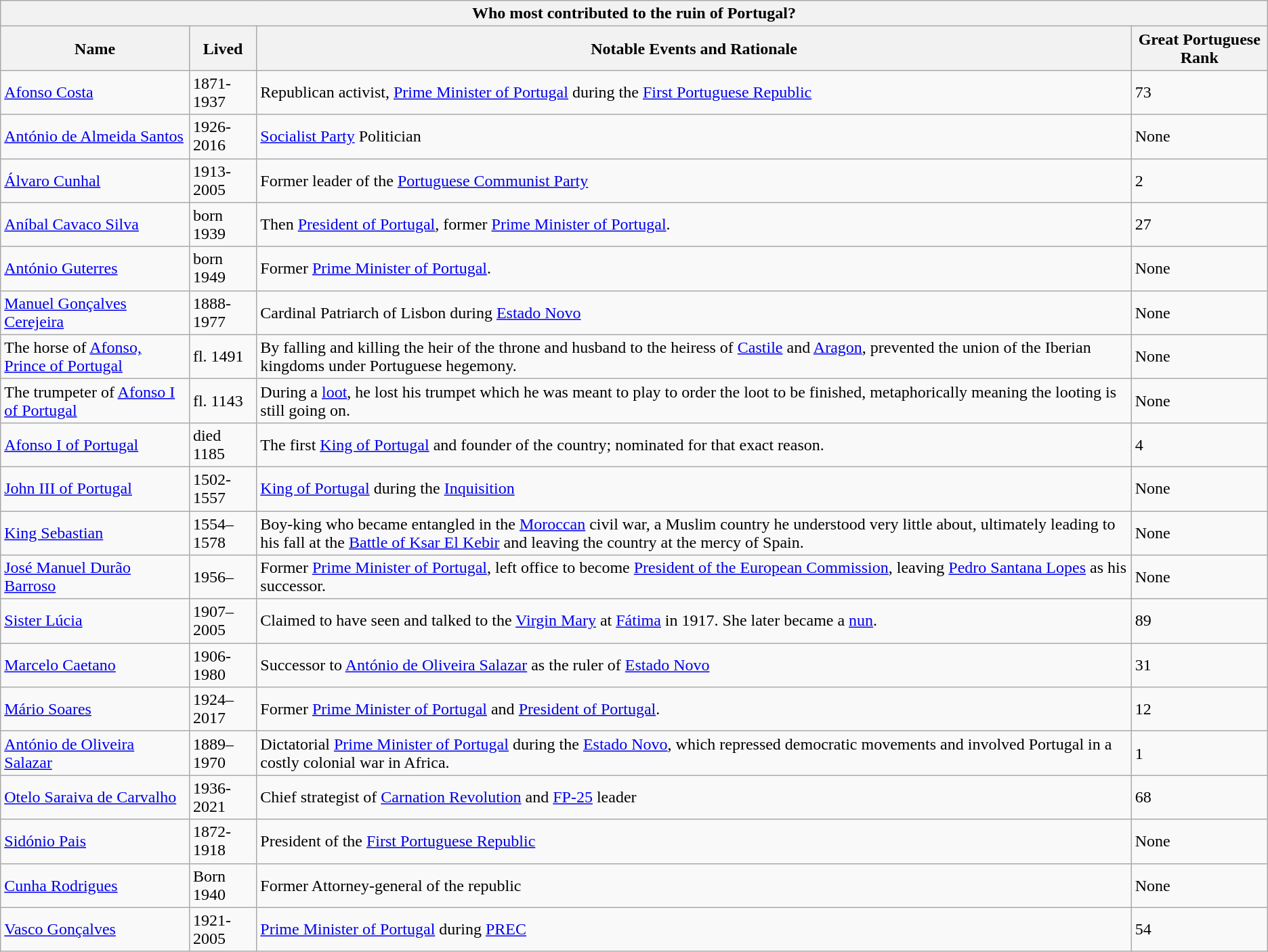<table class="wikitable">
<tr>
<th colspan="4">Who most contributed to the ruin of Portugal?</th>
</tr>
<tr>
<th>Name</th>
<th>Lived</th>
<th>Notable Events and Rationale</th>
<th>Great Portuguese Rank</th>
</tr>
<tr>
<td><a href='#'>Afonso Costa</a></td>
<td>1871-1937</td>
<td>Republican activist, <a href='#'>Prime Minister of Portugal</a> during the <a href='#'>First Portuguese Republic</a></td>
<td>73</td>
</tr>
<tr>
<td><a href='#'>António de Almeida Santos</a></td>
<td>1926-2016</td>
<td><a href='#'>Socialist Party</a> Politician</td>
<td>None</td>
</tr>
<tr>
<td><a href='#'>Álvaro Cunhal</a></td>
<td>1913-2005</td>
<td>Former leader of the <a href='#'>Portuguese Communist Party</a></td>
<td>2</td>
</tr>
<tr>
<td><a href='#'>Aníbal Cavaco Silva</a></td>
<td>born 1939</td>
<td>Then <a href='#'>President of Portugal</a>, former <a href='#'>Prime Minister of Portugal</a>.</td>
<td>27</td>
</tr>
<tr>
<td><a href='#'>António Guterres</a></td>
<td>born 1949</td>
<td>Former <a href='#'>Prime Minister of Portugal</a>.</td>
<td>None</td>
</tr>
<tr>
<td><a href='#'>Manuel Gonçalves Cerejeira</a></td>
<td>1888-1977</td>
<td>Cardinal Patriarch of Lisbon during <a href='#'>Estado Novo</a></td>
<td>None</td>
</tr>
<tr>
<td>The horse of <a href='#'>Afonso, Prince of Portugal</a></td>
<td>fl. 1491</td>
<td>By falling and killing the heir of the throne and husband to the heiress of <a href='#'>Castile</a> and <a href='#'>Aragon</a>, prevented the union of the Iberian kingdoms under Portuguese hegemony.</td>
<td>None</td>
</tr>
<tr>
<td>The trumpeter of <a href='#'>Afonso I of Portugal</a></td>
<td>fl. 1143</td>
<td>During a <a href='#'>loot</a>, he lost his trumpet which he was meant to play to order the loot to be finished, metaphorically meaning the looting is still going on.</td>
<td>None</td>
</tr>
<tr>
<td><a href='#'>Afonso I of Portugal</a></td>
<td>died 1185</td>
<td>The first <a href='#'>King of Portugal</a> and founder of the country; nominated for that exact reason.</td>
<td>4</td>
</tr>
<tr>
<td><a href='#'>John III of Portugal</a></td>
<td>1502-1557</td>
<td><a href='#'>King of Portugal</a> during the <a href='#'>Inquisition</a></td>
<td>None</td>
</tr>
<tr>
<td><a href='#'>King Sebastian</a></td>
<td>1554–1578</td>
<td>Boy-king who became entangled in the <a href='#'>Moroccan</a> civil war, a Muslim country he understood very little about, ultimately leading to his fall at the <a href='#'>Battle of Ksar El Kebir</a> and leaving the country at the mercy of Spain.</td>
<td>None</td>
</tr>
<tr>
<td><a href='#'>José Manuel Durão Barroso</a></td>
<td>1956–</td>
<td>Former <a href='#'>Prime Minister of Portugal</a>, left office to become <a href='#'>President of the European Commission</a>, leaving <a href='#'>Pedro Santana Lopes</a> as his successor.</td>
<td>None</td>
</tr>
<tr>
<td><a href='#'>Sister Lúcia</a></td>
<td>1907–2005</td>
<td>Claimed to have seen and talked to the <a href='#'>Virgin Mary</a> at <a href='#'>Fátima</a> in 1917.  She later became a <a href='#'>nun</a>.</td>
<td>89</td>
</tr>
<tr>
<td><a href='#'>Marcelo Caetano</a></td>
<td>1906-1980</td>
<td>Successor to <a href='#'>António de Oliveira Salazar</a> as the ruler of <a href='#'>Estado Novo</a></td>
<td>31</td>
</tr>
<tr>
<td><a href='#'>Mário Soares</a></td>
<td>1924–2017</td>
<td>Former <a href='#'>Prime Minister of Portugal</a> and <a href='#'>President of Portugal</a>.</td>
<td>12</td>
</tr>
<tr>
<td><a href='#'>António de Oliveira Salazar</a></td>
<td>1889–1970</td>
<td>Dictatorial <a href='#'>Prime Minister of Portugal</a> during the <a href='#'>Estado Novo</a>, which repressed democratic movements and involved Portugal in a costly colonial war in Africa.</td>
<td>1</td>
</tr>
<tr>
<td><a href='#'>Otelo Saraiva de Carvalho</a></td>
<td>1936-2021</td>
<td>Chief strategist of <a href='#'>Carnation Revolution</a> and <a href='#'>FP-25</a> leader</td>
<td>68</td>
</tr>
<tr>
<td><a href='#'>Sidónio Pais</a></td>
<td>1872-1918</td>
<td>President of the <a href='#'>First Portuguese Republic</a></td>
<td>None</td>
</tr>
<tr>
<td><a href='#'>Cunha Rodrigues</a></td>
<td>Born 1940</td>
<td>Former Attorney-general of the republic</td>
<td>None</td>
</tr>
<tr>
<td><a href='#'>Vasco Gonçalves</a></td>
<td>1921-2005</td>
<td><a href='#'>Prime Minister of Portugal</a> during <a href='#'>PREC</a></td>
<td>54</td>
</tr>
</table>
